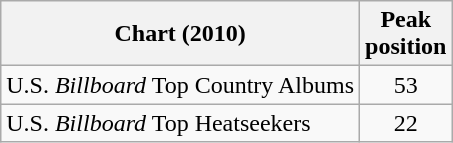<table class="wikitable">
<tr>
<th>Chart (2010)</th>
<th>Peak<br> position</th>
</tr>
<tr>
<td>U.S. <em>Billboard</em> Top Country Albums</td>
<td align="center">53</td>
</tr>
<tr>
<td>U.S. <em>Billboard</em> Top Heatseekers</td>
<td align="center">22</td>
</tr>
</table>
